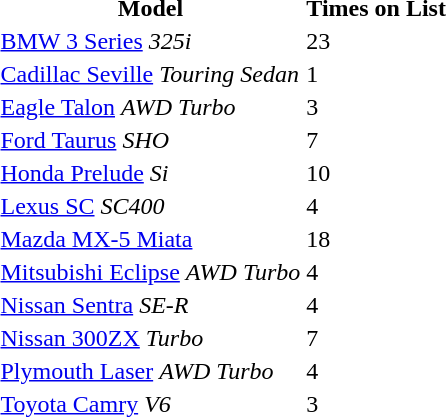<table Vw Corrado VR6>
<tr>
<th>Model</th>
<th>Times on List</th>
</tr>
<tr>
<td><a href='#'>BMW 3 Series</a> <em>325i</em></td>
<td>23</td>
</tr>
<tr>
<td><a href='#'>Cadillac Seville</a> <em>Touring Sedan</em></td>
<td>1</td>
</tr>
<tr>
<td><a href='#'>Eagle Talon</a> <em>AWD Turbo</em></td>
<td>3</td>
</tr>
<tr>
<td><a href='#'>Ford Taurus</a> <em>SHO</em></td>
<td>7</td>
</tr>
<tr>
<td><a href='#'>Honda Prelude</a> <em>Si</em></td>
<td>10</td>
</tr>
<tr>
<td><a href='#'>Lexus SC</a> <em>SC400</em></td>
<td>4</td>
</tr>
<tr>
<td><a href='#'>Mazda MX-5 Miata</a></td>
<td>18</td>
</tr>
<tr>
<td><a href='#'>Mitsubishi Eclipse</a> <em>AWD Turbo</em></td>
<td>4</td>
</tr>
<tr>
<td><a href='#'>Nissan Sentra</a> <em>SE-R</em></td>
<td>4</td>
</tr>
<tr>
<td><a href='#'>Nissan 300ZX</a> <em>Turbo</em></td>
<td>7</td>
</tr>
<tr>
<td><a href='#'>Plymouth Laser</a> <em>AWD Turbo</em></td>
<td>4</td>
</tr>
<tr>
<td><a href='#'>Toyota Camry</a> <em>V6</em></td>
<td>3</td>
</tr>
</table>
